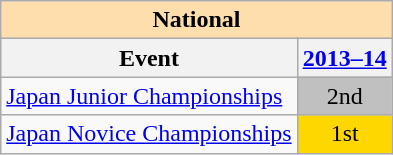<table class="wikitable" style="text-align:center">
<tr>
<th style="background-color: #ffdead; " colspan=2 align=center>National</th>
</tr>
<tr>
<th>Event</th>
<th><a href='#'>2013–14</a></th>
</tr>
<tr>
<td align=left><a href='#'>Japan Junior Championships</a></td>
<td bgcolor=silver>2nd</td>
</tr>
<tr>
<td align=left><a href='#'>Japan Novice Championships</a></td>
<td bgcolor=gold>1st</td>
</tr>
</table>
